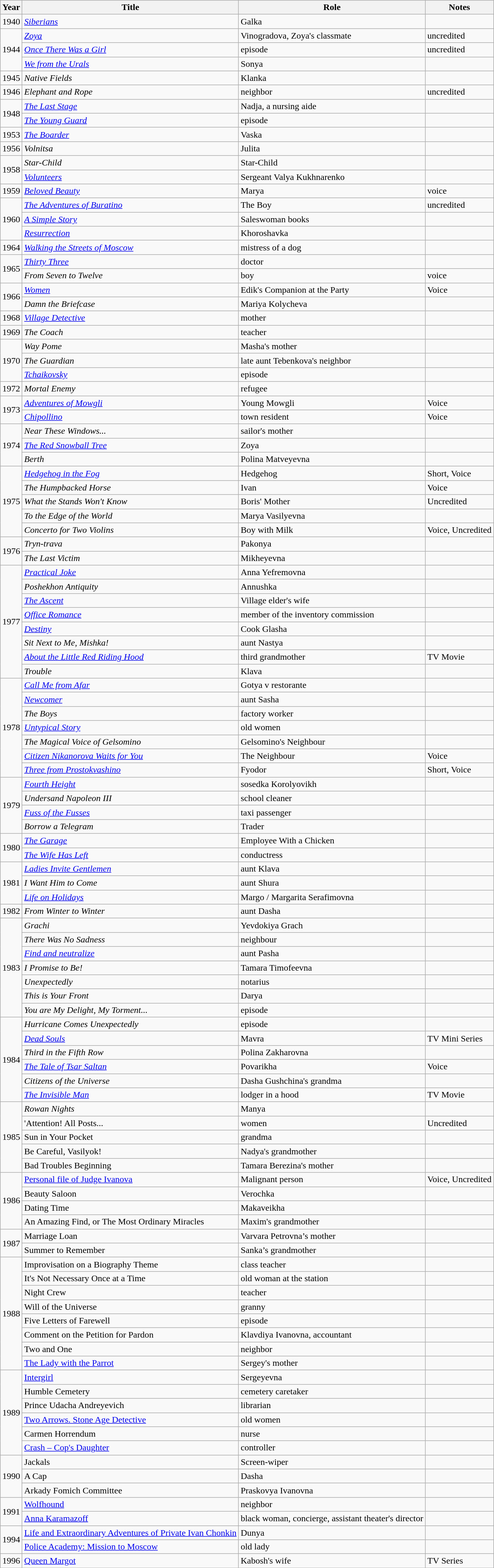<table class="wikitable sortable">
<tr>
<th>Year</th>
<th>Title</th>
<th>Role</th>
<th class="unsortable">Notes</th>
</tr>
<tr>
<td>1940</td>
<td><em><a href='#'>Siberians</a></em></td>
<td>Galka</td>
<td></td>
</tr>
<tr>
<td rowspan=3>1944</td>
<td><em><a href='#'>Zoya</a></em></td>
<td>Vinogradova, Zoya's classmate</td>
<td>uncredited</td>
</tr>
<tr>
<td><em><a href='#'>Once There Was a Girl</a></em></td>
<td>episode</td>
<td>uncredited</td>
</tr>
<tr>
<td><em><a href='#'>We from the Urals</a></em></td>
<td>Sonya</td>
<td></td>
</tr>
<tr>
<td>1945</td>
<td><em>Native Fields</em></td>
<td>Klanka</td>
<td></td>
</tr>
<tr>
<td>1946</td>
<td><em>Elephant and Rope</em></td>
<td>neighbor</td>
<td>uncredited</td>
</tr>
<tr>
<td rowspan=2>1948</td>
<td><em><a href='#'>The Last Stage</a></em></td>
<td>Nadja, a nursing aide</td>
<td></td>
</tr>
<tr>
<td><em><a href='#'>The Young Guard</a></em></td>
<td>episode</td>
<td></td>
</tr>
<tr>
<td>1953</td>
<td><em><a href='#'>The Boarder</a></em></td>
<td>Vaska</td>
<td></td>
</tr>
<tr>
<td>1956</td>
<td><em>Volnitsa</em></td>
<td>Julita</td>
<td></td>
</tr>
<tr>
<td rowspan=2>1958</td>
<td><em>Star-Child</em></td>
<td>Star-Child</td>
<td></td>
</tr>
<tr>
<td><em><a href='#'>Volunteers</a></em></td>
<td>Sergeant Valya Kukhnarenko</td>
<td></td>
</tr>
<tr>
<td>1959</td>
<td><em><a href='#'>Beloved Beauty</a></em></td>
<td>Marya</td>
<td>voice</td>
</tr>
<tr>
<td rowspan=3>1960</td>
<td><em><a href='#'>The Adventures of Buratino</a></em></td>
<td>The Boy</td>
<td>uncredited</td>
</tr>
<tr>
<td><em><a href='#'>A Simple Story</a></em></td>
<td>Saleswoman books</td>
<td></td>
</tr>
<tr>
<td><em><a href='#'>Resurrection</a></em></td>
<td>Khoroshavka</td>
<td></td>
</tr>
<tr>
<td>1964</td>
<td><em><a href='#'>Walking the Streets of Moscow</a></em></td>
<td>mistress of a dog</td>
<td></td>
</tr>
<tr>
<td rowspan=2>1965</td>
<td><em><a href='#'>Thirty Three</a></em></td>
<td>doctor</td>
<td></td>
</tr>
<tr>
<td><em>From Seven to Twelve</em></td>
<td>boy</td>
<td>voice</td>
</tr>
<tr>
<td rowspan=2>1966</td>
<td><em><a href='#'>Women</a></em></td>
<td>Edik's Companion at the Party</td>
<td>Voice</td>
</tr>
<tr>
<td><em>Damn the Briefcase</em></td>
<td>Mariya Kolycheva</td>
<td></td>
</tr>
<tr>
<td>1968</td>
<td><em><a href='#'>Village Detective</a></em></td>
<td>mother</td>
<td></td>
</tr>
<tr>
<td>1969</td>
<td><em>The Coach</em></td>
<td>teacher</td>
<td></td>
</tr>
<tr>
<td rowspan=3>1970</td>
<td><em>Way Рome</em></td>
<td>Masha's mother</td>
<td></td>
</tr>
<tr>
<td><em>The Guardian</em></td>
<td>late aunt Tebenkova's neighbor</td>
<td></td>
</tr>
<tr>
<td><em><a href='#'>Tchaikovsky</a></em></td>
<td>episode</td>
<td></td>
</tr>
<tr>
<td>1972</td>
<td><em>Mortal Enemy</em></td>
<td>refugee</td>
<td></td>
</tr>
<tr>
<td rowspan=2>1973</td>
<td><em><a href='#'>Adventures of Mowgli</a></em></td>
<td>Young Mowgli</td>
<td>Voice</td>
</tr>
<tr>
<td><em><a href='#'>Chipollino</a></em></td>
<td>town resident</td>
<td>Voice</td>
</tr>
<tr>
<td rowspan=3>1974</td>
<td><em>Near These Windows...</em></td>
<td>sailor's mother</td>
<td></td>
</tr>
<tr>
<td><em><a href='#'>The Red Snowball Tree</a></em></td>
<td>Zoya</td>
<td></td>
</tr>
<tr>
<td><em>Berth</em></td>
<td>Polina Matveyevna</td>
<td></td>
</tr>
<tr>
<td rowspan=5>1975</td>
<td><em><a href='#'>Hedgehog in the Fog</a></em></td>
<td>Hedgehog</td>
<td>Short, Voice</td>
</tr>
<tr>
<td><em>The Humpbacked Horse</em></td>
<td>Ivan</td>
<td>Voice</td>
</tr>
<tr>
<td><em>What the Stands Won't Know</em></td>
<td>Boris' Mother</td>
<td>Uncredited</td>
</tr>
<tr>
<td><em>To the Edge of the World</em></td>
<td>Marya Vasilyevna</td>
<td></td>
</tr>
<tr>
<td><em>Concerto for Two Violins</em></td>
<td>Boy with Milk</td>
<td>Voice, Uncredited</td>
</tr>
<tr>
<td rowspan=2>1976</td>
<td><em>Tryn-trava</em></td>
<td>Pakonya</td>
<td></td>
</tr>
<tr>
<td><em>The Last Victim</em></td>
<td>Mikheyevna</td>
<td></td>
</tr>
<tr>
<td rowspan=8>1977</td>
<td><em><a href='#'>Practical Joke</a></em></td>
<td>Anna Yefremovna</td>
<td></td>
</tr>
<tr>
<td><em>Poshekhon Antiquity</em></td>
<td>Annushka</td>
<td></td>
</tr>
<tr>
<td><em><a href='#'>The Ascent</a></em></td>
<td>Village elder's wife</td>
<td></td>
</tr>
<tr>
<td><em><a href='#'>Office Romance</a></em></td>
<td>member of the inventory commission</td>
<td></td>
</tr>
<tr>
<td><em><a href='#'>Destiny</a></em></td>
<td>Cook Glasha</td>
<td></td>
</tr>
<tr>
<td><em>Sit Next to Me, Mishka!</em></td>
<td>aunt Nastya</td>
<td></td>
</tr>
<tr>
<td><em><a href='#'>About the Little Red Riding Hood</a></em></td>
<td>third grandmother</td>
<td>TV Movie</td>
</tr>
<tr>
<td><em>Trouble</em></td>
<td>Klava</td>
<td></td>
</tr>
<tr>
<td rowspan=7>1978</td>
<td><em><a href='#'>Call Me from Afar</a></em></td>
<td>Gotya v restorante</td>
<td></td>
</tr>
<tr>
<td><em><a href='#'>Newcomer</a></em></td>
<td>aunt Sasha</td>
<td></td>
</tr>
<tr>
<td><em>The Boys</em></td>
<td>factory worker</td>
<td></td>
</tr>
<tr>
<td><em><a href='#'>Untypical Story</a></em></td>
<td>old women</td>
<td></td>
</tr>
<tr>
<td><em>The Magical Voice of Gelsomino</em></td>
<td>Gelsomino's Neighbour</td>
<td></td>
</tr>
<tr>
<td><em><a href='#'>Citizen Nikanorova Waits for You</a></em></td>
<td>The Neighbour</td>
<td>Voice</td>
</tr>
<tr>
<td><em><a href='#'>Three from Prostokvashino</a></em></td>
<td>Fyodor</td>
<td>Short, Voice</td>
</tr>
<tr>
<td rowspan=4>1979</td>
<td><em><a href='#'>Fourth Height</a></em></td>
<td>sosedka Korolyovikh</td>
<td></td>
</tr>
<tr>
<td><em>Undersand Napoleon III</em></td>
<td>school cleaner</td>
<td></td>
</tr>
<tr>
<td><em><a href='#'>Fuss of the Fusses</a></em></td>
<td>taxi passenger</td>
<td></td>
</tr>
<tr>
<td><em>Borrow a Telegram</em></td>
<td>Trader</td>
<td></td>
</tr>
<tr>
<td rowspan=2>1980</td>
<td><em><a href='#'>The Garage</a></em></td>
<td>Employee With a Chicken</td>
<td></td>
</tr>
<tr>
<td><em><a href='#'>The Wife Has Left</a></em></td>
<td>conductress</td>
<td></td>
</tr>
<tr>
<td rowspan=3>1981</td>
<td><em><a href='#'>Ladies Invite Gentlemen</a></em></td>
<td>aunt Klava</td>
<td></td>
</tr>
<tr>
<td><em>I Want Him to Come</em></td>
<td>aunt  Shura</td>
<td></td>
</tr>
<tr>
<td><em><a href='#'>Life on Holidays</a></em></td>
<td>Margo / Margarita Serafimovna</td>
<td></td>
</tr>
<tr>
<td>1982</td>
<td><em>From Winter to Winter</em></td>
<td>aunt Dasha</td>
<td></td>
</tr>
<tr>
<td rowspan=7>1983</td>
<td><em>Grachi</em></td>
<td>Yevdokiya Grach</td>
<td></td>
</tr>
<tr>
<td><em>There Was No Sadness</em></td>
<td>neighbour</td>
<td></td>
</tr>
<tr>
<td><em><a href='#'>Find and neutralize</a></em></td>
<td>aunt Pasha</td>
<td></td>
</tr>
<tr>
<td><em>I Promise to Be!</em></td>
<td>Tamara Timofeevna</td>
<td></td>
</tr>
<tr>
<td><em>Unexpectedly</em></td>
<td>notarius</td>
<td></td>
</tr>
<tr>
<td><em>This is Your Front</em></td>
<td>Darya</td>
<td></td>
</tr>
<tr>
<td><em>You are My Delight, My Torment...</em></td>
<td>episode</td>
<td></td>
</tr>
<tr>
<td rowspan=6>1984</td>
<td><em>Hurricane Comes Unexpectedly</em></td>
<td>episode</td>
<td></td>
</tr>
<tr>
<td><em><a href='#'>Dead Souls</a></em></td>
<td>Mavra</td>
<td>TV Mini Series</td>
</tr>
<tr>
<td><em>Third in the Fifth Row</em></td>
<td>Polina Zakharovna</td>
<td></td>
</tr>
<tr>
<td><em><a href='#'>The Tale of Tsar Saltan</a></em></td>
<td>Povarikha</td>
<td>Voice</td>
</tr>
<tr>
<td><em>Citizens of the Universe</em></td>
<td>Dasha Gushchina's grandma</td>
<td></td>
</tr>
<tr>
<td><em><a href='#'>The Invisible Man</a></em></td>
<td>lodger in a hood</td>
<td>TV Movie</td>
</tr>
<tr>
<td rowspan=5>1985</td>
<td><em>Rowan Nights</em></td>
<td>Manya</td>
<td></td>
</tr>
<tr>
<td>'Attention! All Posts...<em></td>
<td>women</td>
<td>Uncredited</td>
</tr>
<tr>
<td></em>Sun in Your Pocket<em></td>
<td>grandma</td>
<td></td>
</tr>
<tr>
<td></em>Be Сareful, Vasilyok!<em></td>
<td>Nadya's grandmother</td>
<td></td>
</tr>
<tr>
<td></em>Bad Troubles Beginning<em></td>
<td>Tamara Berezina's mother</td>
<td></td>
</tr>
<tr>
<td rowspan=4>1986</td>
<td></em><a href='#'>Personal file of Judge Ivanova</a><em></td>
<td>Malignant person</td>
<td>Voice, Uncredited</td>
</tr>
<tr>
<td></em>Beauty Saloon<em></td>
<td>Verochka</td>
<td></td>
</tr>
<tr>
<td></em>Dating Time<em></td>
<td>Makaveikha</td>
<td></td>
</tr>
<tr>
<td></em>An Amazing Find, or The Most Ordinary Miracles<em></td>
<td>Maxim's grandmother</td>
<td></td>
</tr>
<tr>
<td rowspan=2>1987</td>
<td></em>Marriage Loan<em></td>
<td>Varvara Petrovna’s mother</td>
<td></td>
</tr>
<tr>
<td></em>Summer to Remember<em></td>
<td>Sanka’s grandmother</td>
<td></td>
</tr>
<tr>
<td rowspan=8>1988</td>
<td></em>Improvisation on a Biography Theme<em></td>
<td>class teacher</td>
<td></td>
</tr>
<tr>
<td></em>It's Not Necessary Once at a Time<em></td>
<td>old woman at the station</td>
<td></td>
</tr>
<tr>
<td></em>Night Crew<em></td>
<td>teacher</td>
<td></td>
</tr>
<tr>
<td></em>Will of the Universe<em></td>
<td>granny</td>
<td></td>
</tr>
<tr>
<td></em>Five Letters of Farewell<em></td>
<td>episode</td>
<td></td>
</tr>
<tr>
<td></em>Comment on the Petition for Pardon<em></td>
<td>Klavdiya Ivanovna, accountant</td>
<td></td>
</tr>
<tr>
<td></em>Two and One<em></td>
<td>neighbor</td>
<td></td>
</tr>
<tr>
<td></em><a href='#'>The Lady with the Parrot</a><em></td>
<td>Sergey's mother</td>
<td></td>
</tr>
<tr>
<td rowspan=6>1989</td>
<td></em><a href='#'>Intergirl</a><em></td>
<td>Sergeyevna</td>
<td></td>
</tr>
<tr>
<td></em>Humble Cemetery<em></td>
<td>cemetery caretaker</td>
<td></td>
</tr>
<tr>
<td></em>Prince Udacha Andreyevich<em></td>
<td>librarian</td>
<td></td>
</tr>
<tr>
<td></em><a href='#'>Two Arrows. Stone Age Detective</a><em></td>
<td>old women</td>
<td></td>
</tr>
<tr>
<td></em>Carmen Horrendum<em></td>
<td>nurse</td>
<td></td>
</tr>
<tr>
<td></em><a href='#'>Crash – Cop's Daughter</a><em></td>
<td>controller</td>
<td></td>
</tr>
<tr>
<td rowspan=3>1990</td>
<td></em>Jackals<em></td>
<td>Screen-wiper</td>
<td></td>
</tr>
<tr>
<td></em>A Cap<em></td>
<td>Dasha</td>
<td></td>
</tr>
<tr>
<td></em>Arkady Fomich Committee<em></td>
<td>Praskovya Ivanovna</td>
<td></td>
</tr>
<tr>
<td rowspan=2>1991</td>
<td></em><a href='#'>Wolfhound</a><em></td>
<td>neighbor</td>
<td></td>
</tr>
<tr>
<td></em><a href='#'>Anna Karamazoff</a><em></td>
<td>black woman, concierge,  assistant theater's director</td>
<td></td>
</tr>
<tr>
<td rowspan=2>1994</td>
<td></em><a href='#'>Life and Extraordinary Adventures of Private Ivan Chonkin</a><em></td>
<td>Dunya</td>
<td></td>
</tr>
<tr>
<td></em><a href='#'>Police Academy: Mission to Moscow</a><em></td>
<td>old lady</td>
<td></td>
</tr>
<tr>
<td>1996</td>
<td></em><a href='#'>Queen Margot</a><em></td>
<td>Kabosh's wife</td>
<td>TV Series</td>
</tr>
<tr>
</tr>
</table>
